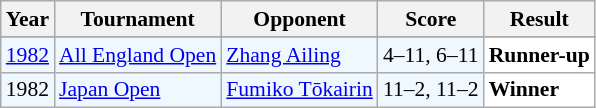<table class="sortable wikitable" style="font-size:90%;">
<tr>
<th>Year</th>
<th>Tournament</th>
<th>Opponent</th>
<th>Score</th>
<th>Result</th>
</tr>
<tr>
</tr>
<tr style="background:#F0F8FF">
<td align="center"><a href='#'>1982</a></td>
<td align="left"><a href='#'>All England Open</a></td>
<td align="left"> <a href='#'>Zhang Ailing</a></td>
<td align="left">4–11, 6–11</td>
<td style="text-align:left; background:white"> <strong>Runner-up</strong></td>
</tr>
<tr style="background:#F0F8FF">
<td align="center">1982</td>
<td align="left"><a href='#'>Japan Open</a></td>
<td align="left"> <a href='#'>Fumiko Tōkairin</a></td>
<td align="left">11–2, 11–2</td>
<td style="text-align:left; background:white"> <strong>Winner</strong></td>
</tr>
</table>
